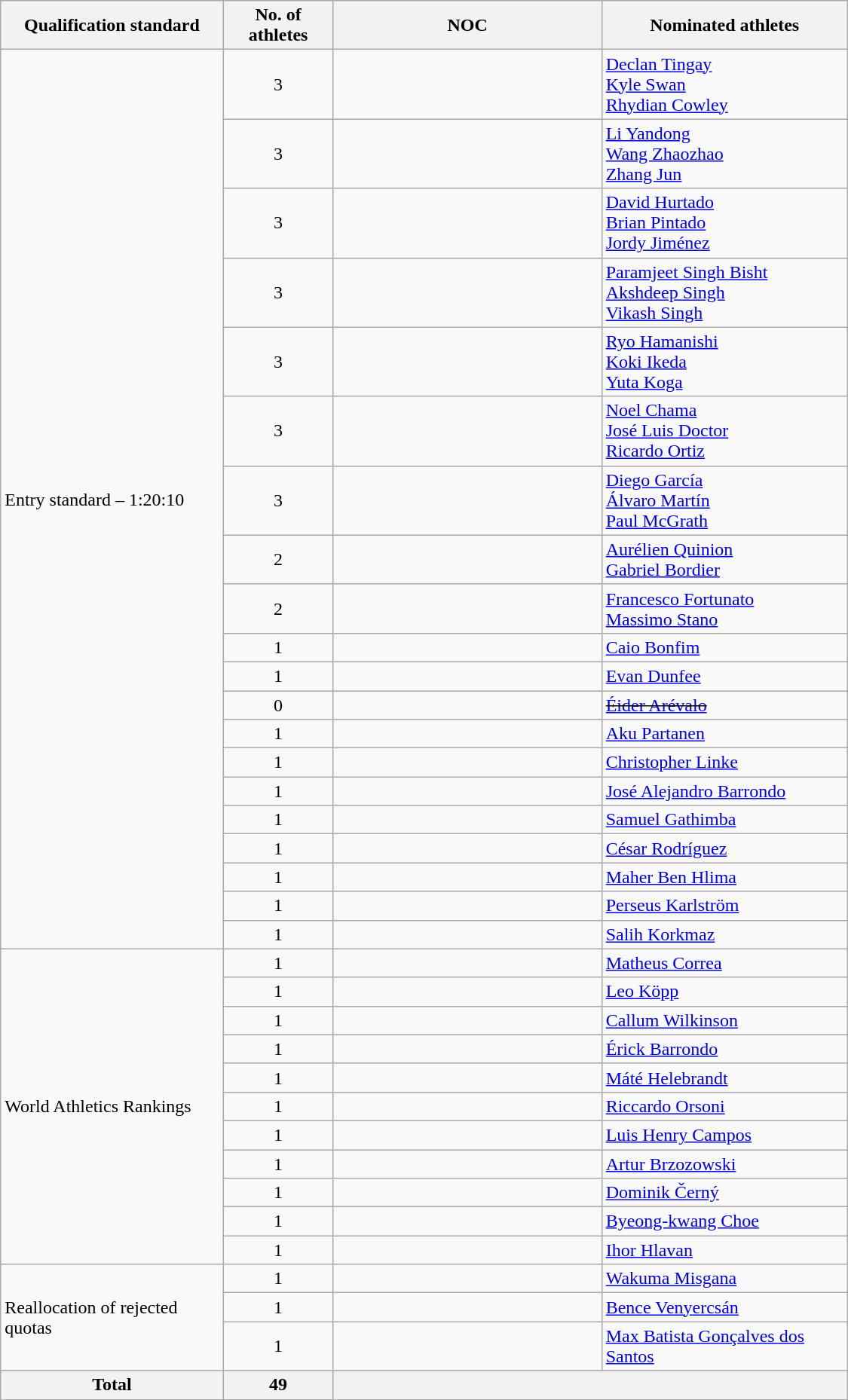<table class="wikitable sortable" style="text-align:left; width:750px;">
<tr>
<th>Qualification standard</th>
<th width=90>No. of athletes</th>
<th width=230>NOC</th>
<th>Nominated athletes</th>
</tr>
<tr>
<td rowspan="20">Entry standard – 1:20:10</td>
<td align=center>3</td>
<td></td>
<td><a href='#'>Declan Tingay</a><br><a href='#'>Kyle Swan</a><br><a href='#'>Rhydian Cowley</a></td>
</tr>
<tr>
<td align=center>3</td>
<td></td>
<td><a href='#'>Li Yandong</a><br><a href='#'>Wang Zhaozhao</a><br><a href='#'>Zhang Jun</a></td>
</tr>
<tr>
<td align=center>3</td>
<td></td>
<td><a href='#'>David Hurtado</a><br><a href='#'>Brian Pintado</a><br><a href='#'>Jordy Jiménez</a></td>
</tr>
<tr>
<td align=center>3</td>
<td></td>
<td><a href='#'>Paramjeet Singh Bisht</a><br><a href='#'>Akshdeep Singh</a><br><a href='#'>Vikash Singh</a></td>
</tr>
<tr>
<td align=center>3</td>
<td></td>
<td><a href='#'>Ryo Hamanishi</a><br><a href='#'>Koki Ikeda</a><br><a href='#'>Yuta Koga</a></td>
</tr>
<tr>
<td align=center>3</td>
<td></td>
<td><a href='#'>Noel Chama</a><br><a href='#'>José Luis Doctor</a><br><a href='#'>Ricardo Ortiz</a></td>
</tr>
<tr>
<td align=center>3</td>
<td></td>
<td><a href='#'>Diego García</a><br><a href='#'>Álvaro Martín</a><br><a href='#'>Paul McGrath</a></td>
</tr>
<tr>
<td align=center>2</td>
<td></td>
<td><a href='#'>Aurélien Quinion</a><br><a href='#'>Gabriel Bordier</a></td>
</tr>
<tr>
<td align=center>2</td>
<td></td>
<td><a href='#'>Francesco Fortunato</a><br><a href='#'>Massimo Stano</a></td>
</tr>
<tr>
<td align=center>1</td>
<td></td>
<td><a href='#'>Caio Bonfim</a></td>
</tr>
<tr>
<td align=center>1</td>
<td></td>
<td><a href='#'>Evan Dunfee</a></td>
</tr>
<tr>
<td align=center>0</td>
<td><s></s></td>
<td><s><a href='#'>Éider Arévalo</a></s></td>
</tr>
<tr>
<td align=center>1</td>
<td></td>
<td><a href='#'>Aku Partanen</a></td>
</tr>
<tr>
<td align=center>1</td>
<td></td>
<td><a href='#'>Christopher Linke</a></td>
</tr>
<tr>
<td align=center>1</td>
<td></td>
<td><a href='#'>José Alejandro Barrondo</a></td>
</tr>
<tr>
<td align=center>1</td>
<td></td>
<td><a href='#'>Samuel Gathimba</a></td>
</tr>
<tr>
<td align=center>1</td>
<td></td>
<td><a href='#'>César Rodríguez</a></td>
</tr>
<tr>
<td align=center>1</td>
<td></td>
<td><a href='#'>Maher Ben Hlima</a></td>
</tr>
<tr>
<td align=center>1</td>
<td></td>
<td><a href='#'>Perseus Karlström</a></td>
</tr>
<tr>
<td align=center>1</td>
<td></td>
<td><a href='#'>Salih Korkmaz</a></td>
</tr>
<tr>
<td rowspan=11>World Athletics Rankings</td>
<td align=center>1</td>
<td></td>
<td><a href='#'>Matheus Correa</a></td>
</tr>
<tr>
<td align=center>1</td>
<td></td>
<td><a href='#'>Leo Köpp</a></td>
</tr>
<tr>
<td align=center>1</td>
<td></td>
<td><a href='#'>Callum Wilkinson</a></td>
</tr>
<tr>
<td align=center>1</td>
<td></td>
<td><a href='#'>Érick Barrondo</a></td>
</tr>
<tr>
<td align=center>1</td>
<td></td>
<td><a href='#'>Máté Helebrandt</a></td>
</tr>
<tr>
<td align=center>1</td>
<td></td>
<td><a href='#'>Riccardo Orsoni</a></td>
</tr>
<tr>
<td align=center>1</td>
<td></td>
<td><a href='#'>Luis Henry Campos</a></td>
</tr>
<tr>
<td align=center>1</td>
<td></td>
<td><a href='#'>Artur Brzozowski</a></td>
</tr>
<tr>
<td align=center>1</td>
<td></td>
<td><a href='#'>Dominik Černý</a></td>
</tr>
<tr>
<td align=center>1</td>
<td></td>
<td><a href='#'>Byeong-kwang Choe</a></td>
</tr>
<tr>
<td align=center>1</td>
<td></td>
<td><a href='#'>Ihor Hlavan</a></td>
</tr>
<tr>
<td rowspan=3>Reallocation of rejected quotas</td>
<td align=center>1</td>
<td></td>
<td><a href='#'>Wakuma Misgana</a></td>
</tr>
<tr>
<td align=center>1</td>
<td></td>
<td><a href='#'>Bence Venyercsán</a></td>
</tr>
<tr>
<td align=center>1</td>
<td></td>
<td><a href='#'>Max Batista Gonçalves dos Santos</a></td>
</tr>
<tr>
<th>Total</th>
<th>49</th>
<th colspan=2></th>
</tr>
</table>
